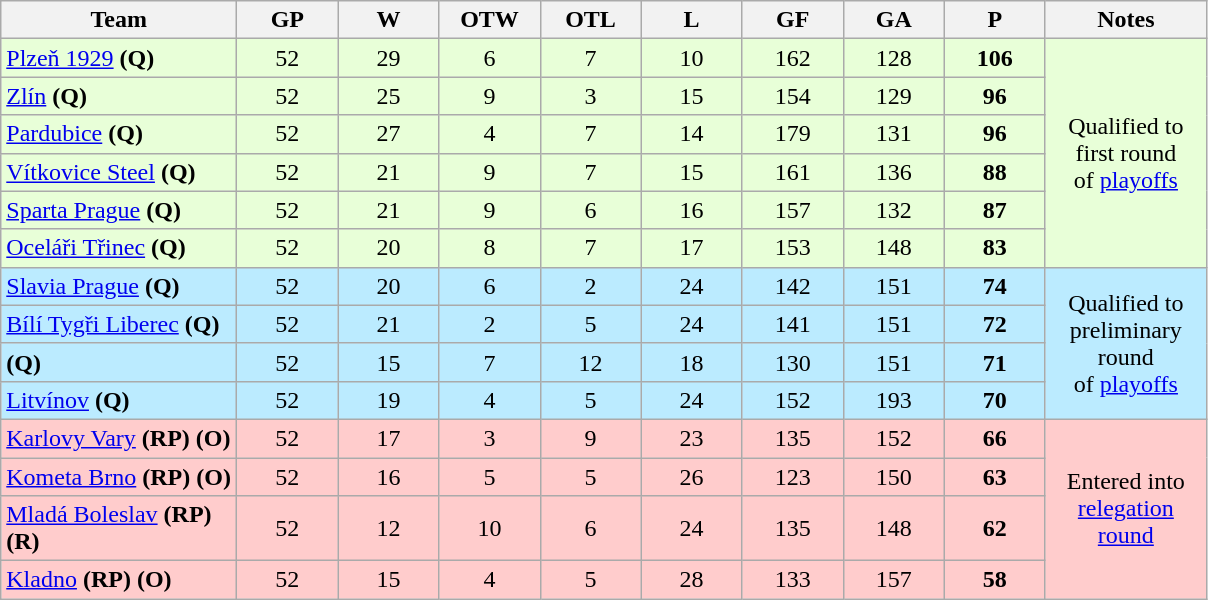<table class="wikitable sortable" style="text-align:center;">
<tr>
<th style="width:150px;">Team</th>
<th style="width:60px;">GP</th>
<th style="width:60px;">W</th>
<th style="width:60px;">OTW</th>
<th style="width:60px;">OTL</th>
<th style="width:60px;">L</th>
<th style="width:60px;">GF</th>
<th style="width:60px;">GA</th>
<th style="width:60px;">P</th>
<th style="width:100px;" class="unsortable">Notes</th>
</tr>
<tr style="background:#e8ffd8">
<td align=left><a href='#'>Plzeň 1929</a>  <strong>(Q)</strong></td>
<td>52</td>
<td>29</td>
<td>6</td>
<td>7</td>
<td>10</td>
<td>162</td>
<td>128</td>
<td><strong>106</strong></td>
<td rowspan=6>Qualified to<br>first round<br>of <a href='#'>playoffs</a></td>
</tr>
<tr style="background:#e8ffd8">
<td align=left><a href='#'>Zlín</a>  <strong>(Q)</strong></td>
<td>52</td>
<td>25</td>
<td>9</td>
<td>3</td>
<td>15</td>
<td>154</td>
<td>129</td>
<td><strong>96</strong></td>
</tr>
<tr style="background:#e8ffd8">
<td align=left><a href='#'>Pardubice</a>  <strong>(Q)</strong></td>
<td>52</td>
<td>27</td>
<td>4</td>
<td>7</td>
<td>14</td>
<td>179</td>
<td>131</td>
<td><strong>96</strong></td>
</tr>
<tr style="background:#e8ffd8">
<td align=left><a href='#'>Vítkovice Steel</a>  <strong>(Q)</strong></td>
<td>52</td>
<td>21</td>
<td>9</td>
<td>7</td>
<td>15</td>
<td>161</td>
<td>136</td>
<td><strong>88</strong></td>
</tr>
<tr style="background:#e8ffd8">
<td align=left><a href='#'>Sparta Prague</a>  <strong>(Q)</strong></td>
<td>52</td>
<td>21</td>
<td>9</td>
<td>6</td>
<td>16</td>
<td>157</td>
<td>132</td>
<td><strong>87</strong></td>
</tr>
<tr style="background:#e8ffd8">
<td align=left><a href='#'>Oceláři Třinec</a>  <strong>(Q)</strong></td>
<td>52</td>
<td>20</td>
<td>8</td>
<td>7</td>
<td>17</td>
<td>153</td>
<td>148</td>
<td><strong>83</strong></td>
</tr>
<tr style="background:#bbebff">
<td align=left><a href='#'>Slavia Prague</a>  <strong>(Q)</strong></td>
<td>52</td>
<td>20</td>
<td>6</td>
<td>2</td>
<td>24</td>
<td>142</td>
<td>151</td>
<td><strong>74</strong></td>
<td rowspan=4>Qualified to<br>preliminary round<br>of <a href='#'>playoffs</a></td>
</tr>
<tr style="background:#bbebff">
<td align=left><a href='#'>Bílí Tygři Liberec</a>  <strong>(Q)</strong></td>
<td>52</td>
<td>21</td>
<td>2</td>
<td>5</td>
<td>24</td>
<td>141</td>
<td>151</td>
<td><strong>72</strong></td>
</tr>
<tr style="background:#bbebff">
<td align=left>  <strong>(Q)</strong></td>
<td>52</td>
<td>15</td>
<td>7</td>
<td>12</td>
<td>18</td>
<td>130</td>
<td>151</td>
<td><strong>71</strong></td>
</tr>
<tr style="background:#bbebff">
<td align=left><a href='#'>Litvínov</a>  <strong>(Q)</strong></td>
<td>52</td>
<td>19</td>
<td>4</td>
<td>5</td>
<td>24</td>
<td>152</td>
<td>193</td>
<td><strong>70</strong></td>
</tr>
<tr style="background:#fcc;">
<td align=left><a href='#'>Karlovy Vary</a>  <strong>(RP) (O)</strong></td>
<td>52</td>
<td>17</td>
<td>3</td>
<td>9</td>
<td>23</td>
<td>135</td>
<td>152</td>
<td><strong>66</strong></td>
<td rowspan=4>Entered into<br><a href='#'>relegation round</a></td>
</tr>
<tr style="background:#fcc;">
<td align=left><a href='#'>Kometa Brno</a>  <strong>(RP) (O)</strong></td>
<td>52</td>
<td>16</td>
<td>5</td>
<td>5</td>
<td>26</td>
<td>123</td>
<td>150</td>
<td><strong>63</strong></td>
</tr>
<tr style="background:#fcc;">
<td align=left><a href='#'>Mladá Boleslav</a>  <strong>(RP) (R)</strong></td>
<td>52</td>
<td>12</td>
<td>10</td>
<td>6</td>
<td>24</td>
<td>135</td>
<td>148</td>
<td><strong>62</strong></td>
</tr>
<tr style="background:#fcc;">
<td align=left><a href='#'>Kladno</a>  <strong>(RP) (O)</strong></td>
<td>52</td>
<td>15</td>
<td>4</td>
<td>5</td>
<td>28</td>
<td>133</td>
<td>157</td>
<td><strong>58</strong></td>
</tr>
</table>
